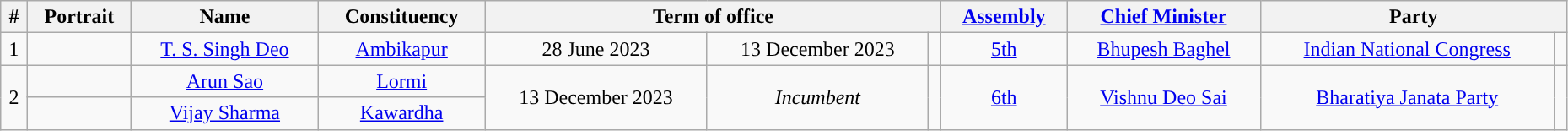<table class="wikitable" style="text-align:center;width:98%;margin-top:0.5em;">
<tr>
<th>#</th>
<th width="75">Portrait</th>
<th>Name</th>
<th>Constituency</th>
<th colspan="3">Term of office</th>
<th><a href='#'>Assembly</a><br></th>
<th><a href='#'>Chief Minister</a></th>
<th colspan="2">Party</th>
</tr>
<tr>
<td>1</td>
<td></td>
<td><a href='#'>T. S. Singh Deo</a></td>
<td><a href='#'>Ambikapur</a></td>
<td>28 June 2023</td>
<td>13 December 2023</td>
<td></td>
<td><a href='#'>5th</a><br></td>
<td><a href='#'>Bhupesh Baghel</a></td>
<td><a href='#'>Indian National Congress</a></td>
<td style="background:"></td>
</tr>
<tr>
<td rowspan=2>2</td>
<td></td>
<td><a href='#'>Arun Sao</a></td>
<td><a href='#'>Lormi</a></td>
<td rowspan="2">13 December 2023</td>
<td rowspan="2"><em>Incumbent</em></td>
<td rowspan="2"></td>
<td rowspan="2"><a href='#'>6th</a><br></td>
<td rowspan="2"><a href='#'>Vishnu Deo Sai</a></td>
<td rowspan="2"><a href='#'>Bharatiya Janata Party</a></td>
<td rowspan="2" style="background:"></td>
</tr>
<tr>
<td></td>
<td><a href='#'>Vijay Sharma</a></td>
<td><a href='#'>Kawardha</a></td>
</tr>
</table>
